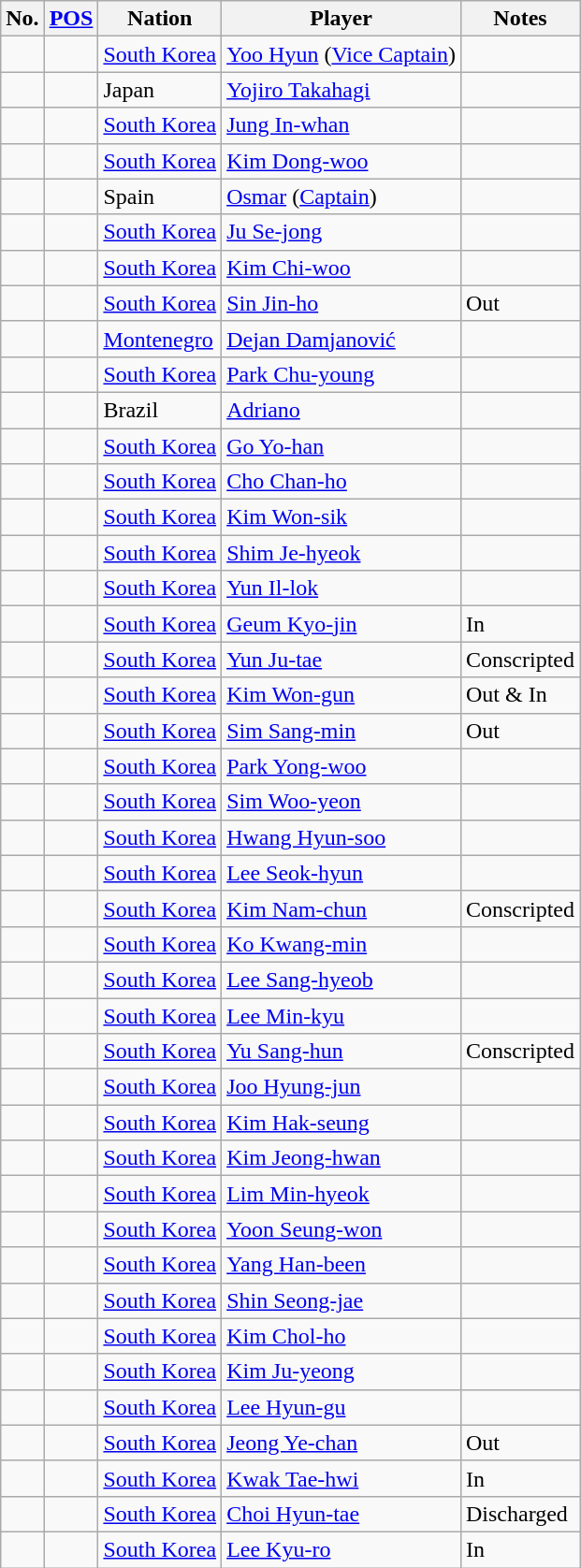<table class="wikitable sortable" style="text-align: left">
<tr>
<th>No.</th>
<th><a href='#'>POS</a></th>
<th>Nation</th>
<th>Player</th>
<th>Notes</th>
</tr>
<tr>
<td></td>
<td></td>
<td> <a href='#'>South Korea</a></td>
<td><a href='#'>Yoo Hyun</a> (<a href='#'>Vice Captain</a>)</td>
<td></td>
</tr>
<tr>
<td></td>
<td></td>
<td> Japan</td>
<td><a href='#'>Yojiro Takahagi</a></td>
<td></td>
</tr>
<tr>
<td></td>
<td></td>
<td> <a href='#'>South Korea</a></td>
<td><a href='#'>Jung In-whan</a></td>
<td></td>
</tr>
<tr>
<td></td>
<td></td>
<td> <a href='#'>South Korea</a></td>
<td><a href='#'>Kim Dong-woo</a></td>
<td></td>
</tr>
<tr>
<td></td>
<td></td>
<td> Spain</td>
<td><a href='#'>Osmar</a> (<a href='#'>Captain</a>)</td>
<td></td>
</tr>
<tr>
<td></td>
<td></td>
<td> <a href='#'>South Korea</a></td>
<td><a href='#'>Ju Se-jong</a></td>
<td></td>
</tr>
<tr>
<td></td>
<td></td>
<td> <a href='#'>South Korea</a></td>
<td><a href='#'>Kim Chi-woo</a></td>
<td></td>
</tr>
<tr>
<td></td>
<td></td>
<td> <a href='#'>South Korea</a></td>
<td><a href='#'>Sin Jin-ho</a></td>
<td>Out</td>
</tr>
<tr>
<td></td>
<td></td>
<td> <a href='#'>Montenegro</a></td>
<td><a href='#'>Dejan Damjanović</a></td>
<td></td>
</tr>
<tr>
<td></td>
<td></td>
<td> <a href='#'>South Korea</a></td>
<td><a href='#'>Park Chu-young</a></td>
<td></td>
</tr>
<tr>
<td></td>
<td></td>
<td> Brazil</td>
<td><a href='#'>Adriano</a></td>
<td></td>
</tr>
<tr>
<td></td>
<td></td>
<td> <a href='#'>South Korea</a></td>
<td><a href='#'>Go Yo-han</a></td>
<td></td>
</tr>
<tr>
<td></td>
<td></td>
<td> <a href='#'>South Korea</a></td>
<td><a href='#'>Cho Chan-ho</a></td>
<td></td>
</tr>
<tr>
<td></td>
<td></td>
<td> <a href='#'>South Korea</a></td>
<td><a href='#'>Kim Won-sik</a></td>
<td></td>
</tr>
<tr>
<td></td>
<td></td>
<td> <a href='#'>South Korea</a></td>
<td><a href='#'>Shim Je-hyeok</a></td>
<td></td>
</tr>
<tr>
<td></td>
<td></td>
<td> <a href='#'>South Korea</a></td>
<td><a href='#'>Yun Il-lok</a></td>
<td></td>
</tr>
<tr>
<td></td>
<td></td>
<td> <a href='#'>South Korea</a></td>
<td><a href='#'>Geum Kyo-jin</a></td>
<td>In</td>
</tr>
<tr>
<td></td>
<td></td>
<td> <a href='#'>South Korea</a></td>
<td><a href='#'>Yun Ju-tae</a></td>
<td>Conscripted</td>
</tr>
<tr>
<td></td>
<td></td>
<td> <a href='#'>South Korea</a></td>
<td><a href='#'>Kim Won-gun</a></td>
<td>Out & In</td>
</tr>
<tr>
<td></td>
<td></td>
<td> <a href='#'>South Korea</a></td>
<td><a href='#'>Sim Sang-min</a></td>
<td>Out</td>
</tr>
<tr>
<td></td>
<td></td>
<td> <a href='#'>South Korea</a></td>
<td><a href='#'>Park Yong-woo</a></td>
<td></td>
</tr>
<tr>
<td></td>
<td></td>
<td> <a href='#'>South Korea</a></td>
<td><a href='#'>Sim Woo-yeon</a></td>
<td></td>
</tr>
<tr>
<td></td>
<td></td>
<td> <a href='#'>South Korea</a></td>
<td><a href='#'>Hwang Hyun-soo</a></td>
<td></td>
</tr>
<tr>
<td></td>
<td></td>
<td> <a href='#'>South Korea</a></td>
<td><a href='#'>Lee Seok-hyun</a></td>
<td></td>
</tr>
<tr>
<td></td>
<td></td>
<td> <a href='#'>South Korea</a></td>
<td><a href='#'>Kim Nam-chun</a></td>
<td>Conscripted</td>
</tr>
<tr>
<td></td>
<td></td>
<td> <a href='#'>South Korea</a></td>
<td><a href='#'>Ko Kwang-min</a></td>
<td></td>
</tr>
<tr>
<td></td>
<td></td>
<td> <a href='#'>South Korea</a></td>
<td><a href='#'>Lee Sang-hyeob</a></td>
<td></td>
</tr>
<tr>
<td></td>
<td></td>
<td> <a href='#'>South Korea</a></td>
<td><a href='#'>Lee Min-kyu</a></td>
<td></td>
</tr>
<tr>
<td></td>
<td></td>
<td> <a href='#'>South Korea</a></td>
<td><a href='#'>Yu Sang-hun</a></td>
<td>Conscripted</td>
</tr>
<tr>
<td></td>
<td></td>
<td> <a href='#'>South Korea</a></td>
<td><a href='#'>Joo Hyung-jun</a></td>
<td></td>
</tr>
<tr>
<td></td>
<td></td>
<td> <a href='#'>South Korea</a></td>
<td><a href='#'>Kim Hak-seung</a></td>
<td></td>
</tr>
<tr>
<td></td>
<td></td>
<td> <a href='#'>South Korea</a></td>
<td><a href='#'>Kim Jeong-hwan</a></td>
<td></td>
</tr>
<tr>
<td></td>
<td></td>
<td> <a href='#'>South Korea</a></td>
<td><a href='#'>Lim Min-hyeok</a></td>
<td></td>
</tr>
<tr>
<td></td>
<td></td>
<td> <a href='#'>South Korea</a></td>
<td><a href='#'>Yoon Seung-won</a></td>
<td></td>
</tr>
<tr>
<td></td>
<td></td>
<td> <a href='#'>South Korea</a></td>
<td><a href='#'>Yang Han-been</a></td>
<td></td>
</tr>
<tr>
<td></td>
<td></td>
<td> <a href='#'>South Korea</a></td>
<td><a href='#'>Shin Seong-jae</a></td>
<td></td>
</tr>
<tr>
<td></td>
<td></td>
<td> <a href='#'>South Korea</a></td>
<td><a href='#'>Kim Chol-ho</a></td>
<td></td>
</tr>
<tr>
<td></td>
<td></td>
<td> <a href='#'>South Korea</a></td>
<td><a href='#'>Kim Ju-yeong</a></td>
<td></td>
</tr>
<tr>
<td></td>
<td></td>
<td> <a href='#'>South Korea</a></td>
<td><a href='#'>Lee Hyun-gu</a></td>
<td></td>
</tr>
<tr>
<td></td>
<td></td>
<td> <a href='#'>South Korea</a></td>
<td><a href='#'>Jeong Ye-chan</a></td>
<td>Out</td>
</tr>
<tr>
<td></td>
<td></td>
<td> <a href='#'>South Korea</a></td>
<td><a href='#'>Kwak Tae-hwi</a></td>
<td>In</td>
</tr>
<tr>
<td></td>
<td></td>
<td> <a href='#'>South Korea</a></td>
<td><a href='#'>Choi Hyun-tae</a></td>
<td>Discharged</td>
</tr>
<tr>
<td></td>
<td></td>
<td> <a href='#'>South Korea</a></td>
<td><a href='#'>Lee Kyu-ro</a></td>
<td>In</td>
</tr>
</table>
